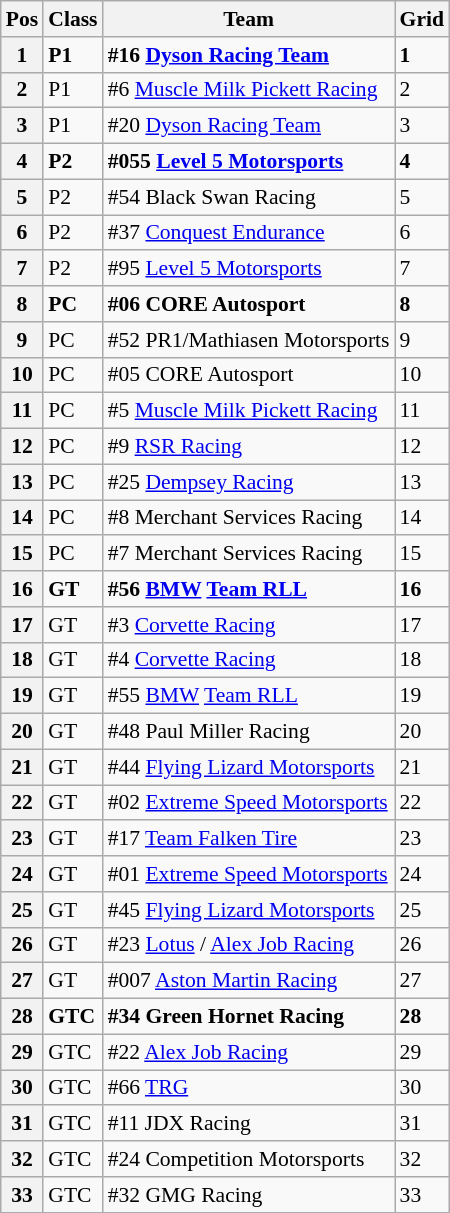<table class="wikitable" style="font-size: 90%;">
<tr>
<th>Pos</th>
<th>Class</th>
<th>Team</th>
<th>Grid</th>
</tr>
<tr style="font-weight:bold">
<th>1</th>
<td>P1</td>
<td>#16 <a href='#'>Dyson Racing Team</a></td>
<td>1</td>
</tr>
<tr>
<th>2</th>
<td>P1</td>
<td>#6 <a href='#'>Muscle Milk Pickett Racing</a></td>
<td>2</td>
</tr>
<tr>
<th>3</th>
<td>P1</td>
<td>#20 <a href='#'>Dyson Racing Team</a></td>
<td>3</td>
</tr>
<tr style="font-weight:bold">
<th>4</th>
<td>P2</td>
<td>#055 <a href='#'>Level 5 Motorsports</a></td>
<td>4</td>
</tr>
<tr>
<th>5</th>
<td>P2</td>
<td>#54 Black Swan Racing</td>
<td>5</td>
</tr>
<tr>
<th>6</th>
<td>P2</td>
<td>#37 <a href='#'>Conquest Endurance</a></td>
<td>6</td>
</tr>
<tr>
<th>7</th>
<td>P2</td>
<td>#95 <a href='#'>Level 5 Motorsports</a></td>
<td>7</td>
</tr>
<tr style="font-weight:bold">
<th>8</th>
<td>PC</td>
<td>#06 CORE Autosport</td>
<td>8</td>
</tr>
<tr>
<th>9</th>
<td>PC</td>
<td>#52 PR1/Mathiasen Motorsports</td>
<td>9</td>
</tr>
<tr>
<th>10</th>
<td>PC</td>
<td>#05 CORE Autosport</td>
<td>10</td>
</tr>
<tr>
<th>11</th>
<td>PC</td>
<td>#5 <a href='#'>Muscle Milk Pickett Racing</a></td>
<td>11</td>
</tr>
<tr>
<th>12</th>
<td>PC</td>
<td>#9 <a href='#'>RSR Racing</a></td>
<td>12</td>
</tr>
<tr>
<th>13</th>
<td>PC</td>
<td>#25 <a href='#'>Dempsey Racing</a></td>
<td>13</td>
</tr>
<tr>
<th>14</th>
<td>PC</td>
<td>#8 Merchant Services Racing</td>
<td>14</td>
</tr>
<tr>
<th>15</th>
<td>PC</td>
<td>#7 Merchant Services Racing</td>
<td>15</td>
</tr>
<tr style="font-weight:bold">
<th>16</th>
<td>GT</td>
<td>#56 <a href='#'>BMW</a> <a href='#'>Team RLL</a></td>
<td>16</td>
</tr>
<tr>
<th>17</th>
<td>GT</td>
<td>#3 <a href='#'>Corvette Racing</a></td>
<td>17</td>
</tr>
<tr>
<th>18</th>
<td>GT</td>
<td>#4 <a href='#'>Corvette Racing</a></td>
<td>18</td>
</tr>
<tr>
<th>19</th>
<td>GT</td>
<td>#55 <a href='#'>BMW</a> <a href='#'>Team RLL</a></td>
<td>19</td>
</tr>
<tr>
<th>20</th>
<td>GT</td>
<td>#48 Paul Miller Racing</td>
<td>20</td>
</tr>
<tr>
<th>21</th>
<td>GT</td>
<td>#44 <a href='#'>Flying Lizard Motorsports</a></td>
<td>21</td>
</tr>
<tr>
<th>22</th>
<td>GT</td>
<td>#02 <a href='#'>Extreme Speed Motorsports</a></td>
<td>22</td>
</tr>
<tr>
<th>23</th>
<td>GT</td>
<td>#17 <a href='#'>Team Falken Tire</a></td>
<td>23</td>
</tr>
<tr>
<th>24</th>
<td>GT</td>
<td>#01 <a href='#'>Extreme Speed Motorsports</a></td>
<td>24</td>
</tr>
<tr>
<th>25</th>
<td>GT</td>
<td>#45 <a href='#'>Flying Lizard Motorsports</a></td>
<td>25</td>
</tr>
<tr>
<th>26</th>
<td>GT</td>
<td>#23 <a href='#'>Lotus</a> / <a href='#'>Alex Job Racing</a></td>
<td>26</td>
</tr>
<tr>
<th>27</th>
<td>GT</td>
<td>#007 <a href='#'>Aston Martin Racing</a></td>
<td>27</td>
</tr>
<tr style="font-weight:bold">
<th>28</th>
<td>GTC</td>
<td>#34 Green Hornet Racing</td>
<td>28</td>
</tr>
<tr>
<th>29</th>
<td>GTC</td>
<td>#22 <a href='#'>Alex Job Racing</a></td>
<td>29</td>
</tr>
<tr>
<th>30</th>
<td>GTC</td>
<td>#66 <a href='#'>TRG</a></td>
<td>30</td>
</tr>
<tr>
<th>31</th>
<td>GTC</td>
<td>#11 JDX Racing</td>
<td>31</td>
</tr>
<tr>
<th>32</th>
<td>GTC</td>
<td>#24 Competition Motorsports</td>
<td>32</td>
</tr>
<tr>
<th>33</th>
<td>GTC</td>
<td>#32 GMG Racing</td>
<td>33</td>
</tr>
<tr>
</tr>
</table>
